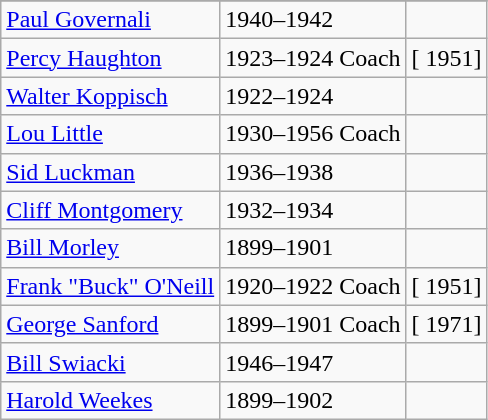<table class="wikitable">
<tr>
</tr>
<tr>
<td><a href='#'>Paul Governali</a></td>
<td>1940–1942</td>
<td></td>
</tr>
<tr>
<td><a href='#'>Percy Haughton</a></td>
<td>1923–1924 Coach</td>
<td>[ 1951]</td>
</tr>
<tr>
<td><a href='#'>Walter Koppisch</a></td>
<td>1922–1924</td>
<td></td>
</tr>
<tr>
<td><a href='#'>Lou Little</a></td>
<td>1930–1956 Coach</td>
<td></td>
</tr>
<tr>
<td><a href='#'>Sid Luckman</a></td>
<td>1936–1938</td>
<td></td>
</tr>
<tr>
<td><a href='#'>Cliff Montgomery</a></td>
<td>1932–1934</td>
<td></td>
</tr>
<tr>
<td><a href='#'>Bill Morley</a></td>
<td>1899–1901</td>
<td></td>
</tr>
<tr>
<td><a href='#'>Frank "Buck" O'Neill</a></td>
<td>1920–1922 Coach</td>
<td>[ 1951]</td>
</tr>
<tr>
<td><a href='#'>George Sanford</a></td>
<td>1899–1901 Coach</td>
<td>[ 1971]</td>
</tr>
<tr>
<td><a href='#'>Bill Swiacki</a></td>
<td>1946–1947</td>
<td></td>
</tr>
<tr>
<td><a href='#'>Harold Weekes</a></td>
<td>1899–1902</td>
<td></td>
</tr>
</table>
